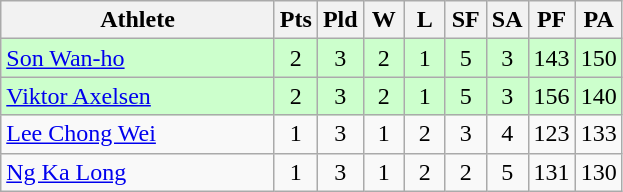<table class=wikitable style="text-align:center">
<tr>
<th width=175>Athlete</th>
<th width=20>Pts</th>
<th width=20>Pld</th>
<th width=20>W</th>
<th width=20>L</th>
<th width=20>SF</th>
<th width=20>SA</th>
<th width=20>PF</th>
<th width=20>PA</th>
</tr>
<tr bgcolor=ccffcc>
<td style="text-align:left"> <a href='#'>Son Wan-ho</a></td>
<td>2</td>
<td>3</td>
<td>2</td>
<td>1</td>
<td>5</td>
<td>3</td>
<td>143</td>
<td>150</td>
</tr>
<tr bgcolor=ccffcc>
<td style="text-align:left"> <a href='#'>Viktor Axelsen</a></td>
<td>2</td>
<td>3</td>
<td>2</td>
<td>1</td>
<td>5</td>
<td>3</td>
<td>156</td>
<td>140</td>
</tr>
<tr bgcolor=>
<td style="text-align:left"> <a href='#'>Lee Chong Wei</a></td>
<td>1</td>
<td>3</td>
<td>1</td>
<td>2</td>
<td>3</td>
<td>4</td>
<td>123</td>
<td>133</td>
</tr>
<tr bgcolor=>
<td style="text-align:left"> <a href='#'>Ng Ka Long</a></td>
<td>1</td>
<td>3</td>
<td>1</td>
<td>2</td>
<td>2</td>
<td>5</td>
<td>131</td>
<td>130</td>
</tr>
</table>
